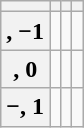<table class="wikitable">
<tr ---- valign="center">
<th></th>
<th></th>
<th></th>
<th></th>
</tr>
<tr ---- valign="center"  align="center">
<th>, −1</th>
<td></td>
<td></td>
<td></td>
</tr>
<tr ---- valign="center"  align="center">
<th>, 0</th>
<td></td>
<td></td>
<td></td>
</tr>
<tr ---- valign="center"  align="center">
<th>−, 1</th>
<td></td>
<td></td>
<td></td>
</tr>
</table>
